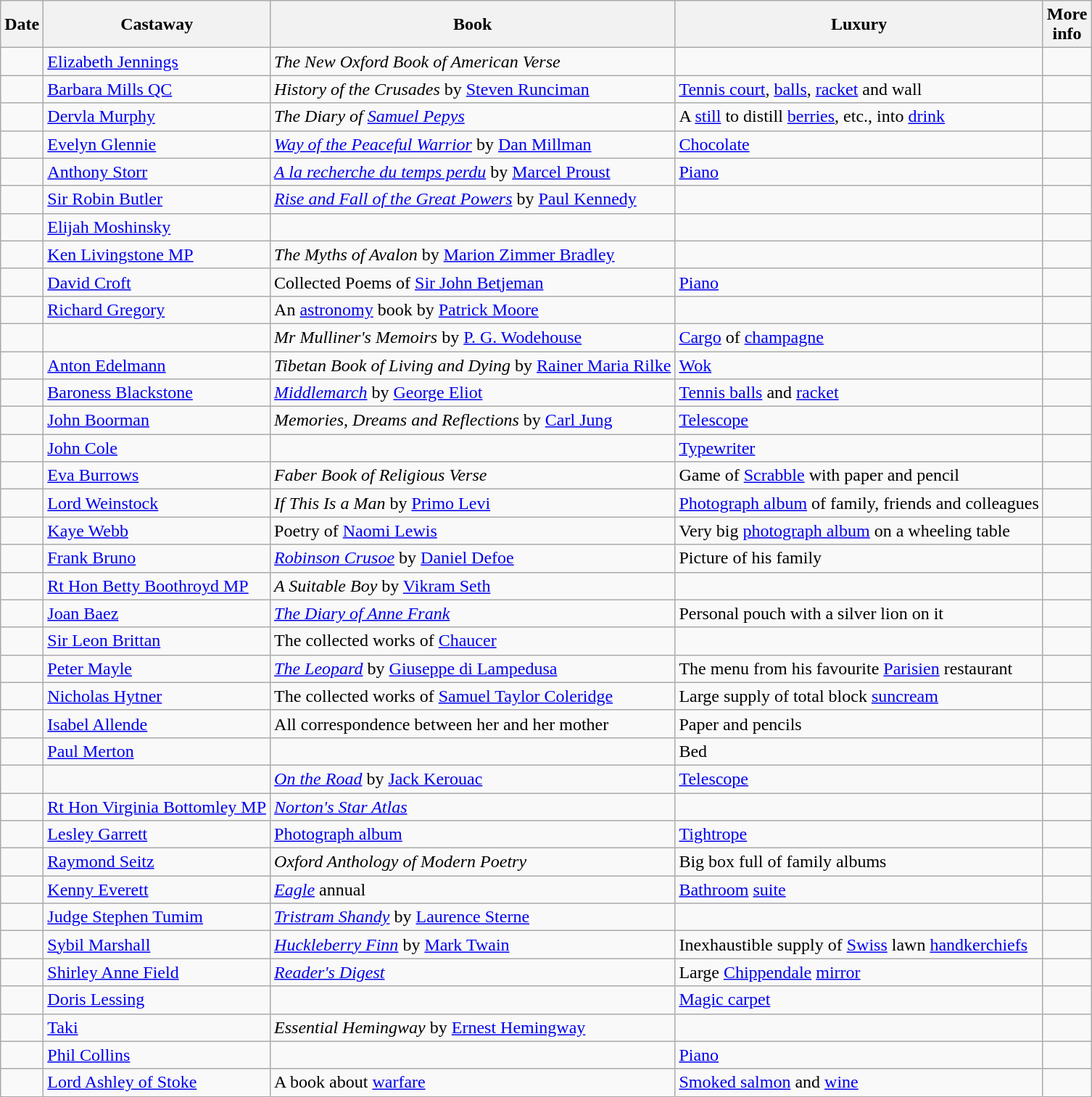<table class="wikitable sortable">
<tr>
<th>Date</th>
<th>Castaway</th>
<th>Book</th>
<th>Luxury</th>
<th class="unsortable">More<br>info</th>
</tr>
<tr>
<td></td>
<td><a href='#'>Elizabeth Jennings</a></td>
<td><em>The New Oxford Book of American Verse</em></td>
<td></td>
<td></td>
</tr>
<tr>
<td></td>
<td><a href='#'>Barbara Mills QC</a></td>
<td><em>History of the Crusades</em> by <a href='#'>Steven Runciman</a></td>
<td><a href='#'>Tennis court</a>, <a href='#'>balls</a>, <a href='#'>racket</a> and wall</td>
<td></td>
</tr>
<tr>
<td></td>
<td><a href='#'>Dervla Murphy</a></td>
<td><em>The Diary of <a href='#'>Samuel Pepys</a></em></td>
<td>A <a href='#'>still</a> to distill <a href='#'>berries</a>, etc., into <a href='#'>drink</a></td>
<td></td>
</tr>
<tr>
<td></td>
<td><a href='#'>Evelyn Glennie</a></td>
<td><em><a href='#'>Way of the Peaceful Warrior</a></em> by <a href='#'>Dan Millman</a></td>
<td><a href='#'>Chocolate</a></td>
<td></td>
</tr>
<tr>
<td></td>
<td><a href='#'>Anthony Storr</a></td>
<td><em><a href='#'>A la recherche du temps perdu</a></em> by <a href='#'>Marcel Proust</a></td>
<td><a href='#'>Piano</a></td>
<td></td>
</tr>
<tr>
<td></td>
<td><a href='#'>Sir Robin Butler</a></td>
<td><em><a href='#'>Rise and Fall of the Great Powers</a></em> by <a href='#'>Paul Kennedy</a></td>
<td></td>
<td></td>
</tr>
<tr>
<td></td>
<td><a href='#'>Elijah Moshinsky</a></td>
<td></td>
<td></td>
<td></td>
</tr>
<tr>
<td></td>
<td><a href='#'>Ken Livingstone MP</a></td>
<td><em>The Myths of Avalon</em> by <a href='#'>Marion Zimmer Bradley</a></td>
<td></td>
<td></td>
</tr>
<tr>
<td></td>
<td><a href='#'>David Croft</a></td>
<td>Collected Poems of <a href='#'>Sir John Betjeman</a></td>
<td><a href='#'>Piano</a></td>
<td></td>
</tr>
<tr>
<td></td>
<td><a href='#'>Richard Gregory</a></td>
<td>An <a href='#'>astronomy</a> book by <a href='#'>Patrick Moore</a></td>
<td></td>
<td></td>
</tr>
<tr>
<td></td>
<td></td>
<td><em>Mr Mulliner's Memoirs</em> by <a href='#'>P. G. Wodehouse</a></td>
<td><a href='#'>Cargo</a> of <a href='#'>champagne</a></td>
<td></td>
</tr>
<tr>
<td></td>
<td><a href='#'>Anton Edelmann</a></td>
<td><em>Tibetan Book of Living and Dying</em> by <a href='#'>Rainer Maria Rilke</a></td>
<td><a href='#'>Wok</a></td>
<td></td>
</tr>
<tr>
<td></td>
<td><a href='#'>Baroness Blackstone</a></td>
<td><em><a href='#'>Middlemarch</a></em> by <a href='#'>George Eliot</a></td>
<td><a href='#'>Tennis balls</a> and <a href='#'>racket</a></td>
<td></td>
</tr>
<tr>
<td></td>
<td><a href='#'>John Boorman</a></td>
<td><em>Memories, Dreams and Reflections</em> by <a href='#'>Carl Jung</a></td>
<td><a href='#'>Telescope</a></td>
<td></td>
</tr>
<tr>
<td></td>
<td><a href='#'>John Cole</a></td>
<td></td>
<td><a href='#'>Typewriter</a></td>
<td></td>
</tr>
<tr>
<td></td>
<td><a href='#'>Eva Burrows</a></td>
<td><em>Faber Book of Religious Verse</em></td>
<td>Game of <a href='#'>Scrabble</a> with paper and pencil</td>
<td></td>
</tr>
<tr>
<td></td>
<td><a href='#'>Lord Weinstock</a></td>
<td><em>If This Is a Man</em> by <a href='#'>Primo Levi</a></td>
<td><a href='#'>Photograph album</a> of family, friends and colleagues</td>
<td></td>
</tr>
<tr>
<td></td>
<td><a href='#'>Kaye Webb</a></td>
<td>Poetry of <a href='#'>Naomi Lewis</a></td>
<td>Very big <a href='#'>photograph album</a> on a wheeling table</td>
<td></td>
</tr>
<tr>
<td></td>
<td><a href='#'>Frank Bruno</a></td>
<td><em><a href='#'>Robinson Crusoe</a></em> by <a href='#'>Daniel Defoe</a></td>
<td>Picture of his family</td>
<td></td>
</tr>
<tr>
<td></td>
<td><a href='#'>Rt Hon Betty Boothroyd MP</a></td>
<td><em>A Suitable Boy</em> by <a href='#'>Vikram Seth</a></td>
<td></td>
<td></td>
</tr>
<tr>
<td></td>
<td><a href='#'>Joan Baez</a></td>
<td><em><a href='#'>The Diary of Anne Frank</a></em></td>
<td>Personal pouch with a silver lion on it</td>
<td></td>
</tr>
<tr>
<td></td>
<td><a href='#'>Sir Leon Brittan</a></td>
<td>The collected works of <a href='#'>Chaucer</a></td>
<td></td>
<td></td>
</tr>
<tr>
<td></td>
<td><a href='#'>Peter Mayle</a></td>
<td><em><a href='#'>The Leopard</a></em> by <a href='#'>Giuseppe di Lampedusa</a></td>
<td>The menu from his favourite <a href='#'>Parisien</a> restaurant</td>
<td></td>
</tr>
<tr>
<td></td>
<td><a href='#'>Nicholas Hytner</a></td>
<td>The collected works of <a href='#'>Samuel Taylor Coleridge</a></td>
<td>Large supply of total block <a href='#'>suncream</a></td>
<td></td>
</tr>
<tr>
<td></td>
<td><a href='#'>Isabel Allende</a></td>
<td>All correspondence between her and her mother</td>
<td>Paper and pencils</td>
<td></td>
</tr>
<tr>
<td></td>
<td><a href='#'>Paul Merton</a></td>
<td></td>
<td>Bed</td>
<td></td>
</tr>
<tr>
<td></td>
<td></td>
<td><em><a href='#'>On the Road</a></em> by <a href='#'>Jack Kerouac</a></td>
<td><a href='#'>Telescope</a></td>
<td></td>
</tr>
<tr>
<td></td>
<td><a href='#'>Rt Hon Virginia Bottomley MP</a></td>
<td><em><a href='#'>Norton's Star Atlas</a></em></td>
<td></td>
<td></td>
</tr>
<tr>
<td></td>
<td><a href='#'>Lesley Garrett</a></td>
<td><a href='#'>Photograph album</a></td>
<td><a href='#'>Tightrope</a></td>
<td></td>
</tr>
<tr>
<td></td>
<td><a href='#'>Raymond Seitz</a></td>
<td><em>Oxford Anthology of Modern Poetry</em></td>
<td>Big box full of family albums</td>
<td></td>
</tr>
<tr>
<td></td>
<td><a href='#'>Kenny Everett</a></td>
<td><em><a href='#'>Eagle</a></em> annual</td>
<td><a href='#'>Bathroom</a> <a href='#'>suite</a></td>
<td></td>
</tr>
<tr>
<td></td>
<td><a href='#'>Judge Stephen Tumim</a></td>
<td><em><a href='#'>Tristram Shandy</a></em> by <a href='#'>Laurence Sterne</a></td>
<td></td>
<td></td>
</tr>
<tr>
<td></td>
<td><a href='#'>Sybil Marshall</a></td>
<td><em><a href='#'>Huckleberry Finn</a></em> by <a href='#'>Mark Twain</a></td>
<td>Inexhaustible supply of <a href='#'>Swiss</a> lawn <a href='#'>handkerchiefs</a></td>
<td></td>
</tr>
<tr>
<td></td>
<td><a href='#'>Shirley Anne Field</a></td>
<td><em><a href='#'>Reader's Digest</a></em></td>
<td>Large <a href='#'>Chippendale</a> <a href='#'>mirror</a></td>
<td></td>
</tr>
<tr>
<td></td>
<td><a href='#'>Doris Lessing</a></td>
<td></td>
<td><a href='#'>Magic carpet</a></td>
<td></td>
</tr>
<tr>
<td></td>
<td><a href='#'>Taki</a></td>
<td><em>Essential Hemingway</em> by <a href='#'>Ernest Hemingway</a></td>
<td></td>
<td></td>
</tr>
<tr>
<td></td>
<td><a href='#'>Phil Collins</a></td>
<td></td>
<td><a href='#'>Piano</a></td>
<td></td>
</tr>
<tr>
<td></td>
<td><a href='#'>Lord Ashley of Stoke</a></td>
<td>A book about <a href='#'>warfare</a></td>
<td><a href='#'>Smoked salmon</a> and <a href='#'>wine</a></td>
<td></td>
</tr>
</table>
